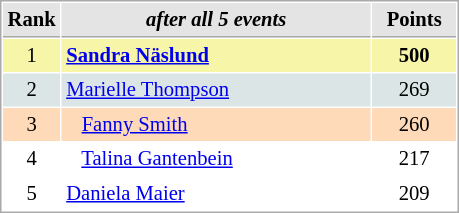<table cellspacing="1" cellpadding="3" style="border:1px solid #AAAAAA;font-size:86%">
<tr style="background-color: #E4E4E4;">
<th style="border-bottom:1px solid #AAAAAA; width: 10px;">Rank</th>
<th style="border-bottom:1px solid #AAAAAA; width: 200px;"><em>after all 5 events</em></th>
<th style="border-bottom:1px solid #AAAAAA; width: 50px;">Points</th>
</tr>
<tr style="background:#f7f6a8;">
<td align=center>1</td>
<td> <strong><a href='#'>Sandra Näslund</a></strong></td>
<td align=center><strong>500</strong></td>
</tr>
<tr style="background:#dce5e5;">
<td align=center>2</td>
<td> <a href='#'>Marielle Thompson</a></td>
<td align=center>269</td>
</tr>
<tr style="background:#ffdab9;">
<td align=center>3</td>
<td>   <a href='#'>Fanny Smith</a></td>
<td align=center>260</td>
</tr>
<tr>
<td align=center>4</td>
<td>   <a href='#'>Talina Gantenbein</a></td>
<td align=center>217</td>
</tr>
<tr>
<td align=center>5</td>
<td> <a href='#'>Daniela Maier</a></td>
<td align=center>209</td>
</tr>
</table>
